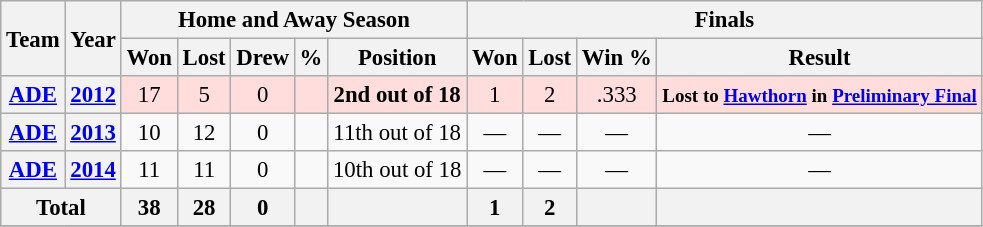<table class="wikitable" style="font-size: 95%; text-align:center;">
<tr>
<th rowspan="2">Team</th>
<th rowspan="2">Year</th>
<th colspan="5">Home and Away Season</th>
<th colspan="4">Finals</th>
</tr>
<tr>
<th>Won</th>
<th>Lost</th>
<th>Drew</th>
<th>%</th>
<th>Position</th>
<th>Won</th>
<th>Lost</th>
<th>Win %</th>
<th>Result</th>
</tr>
<tr ! style="background:#fdd;">
<th><a href='#'>ADE</a></th>
<th><a href='#'>2012</a></th>
<td>17</td>
<td>5</td>
<td>0</td>
<td></td>
<td><strong>2nd out of 18</strong></td>
<td>1</td>
<td>2</td>
<td>.333</td>
<td><small><strong>Lost to <a href='#'>Hawthorn</a> in <a href='#'>Preliminary Final</a></strong></small></td>
</tr>
<tr>
<th><a href='#'>ADE</a></th>
<th><a href='#'>2013</a></th>
<td>10</td>
<td>12</td>
<td>0</td>
<td></td>
<td>11th out of 18</td>
<td>—</td>
<td>—</td>
<td>—</td>
<td>—</td>
</tr>
<tr>
<th><a href='#'>ADE</a></th>
<th><a href='#'>2014</a></th>
<td>11</td>
<td>11</td>
<td>0</td>
<td></td>
<td>10th out of 18</td>
<td>—</td>
<td>—</td>
<td>—</td>
<td>—</td>
</tr>
<tr !>
<th colspan="2">Total</th>
<th>38</th>
<th>28</th>
<th>0</th>
<th></th>
<th></th>
<th>1</th>
<th>2</th>
<th></th>
<th></th>
</tr>
<tr>
</tr>
</table>
